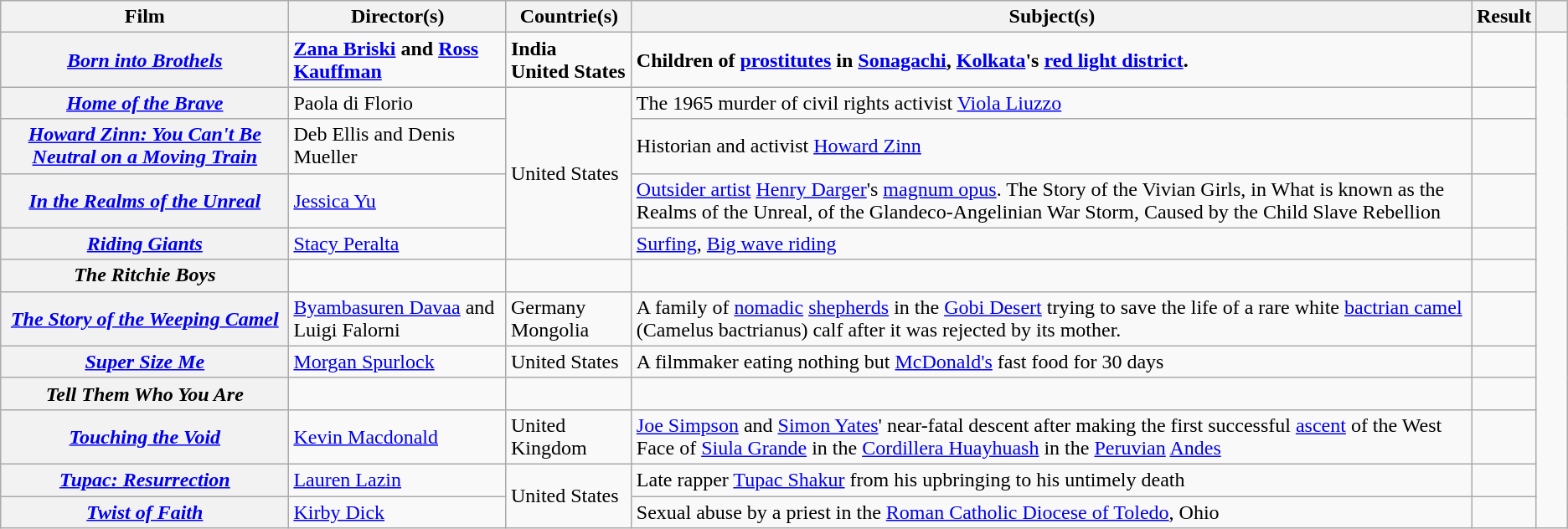<table class="wikitable sortable plainrowheaders">
<tr>
<th scope="col">Film</th>
<th scope="col">Director(s)</th>
<th scope="col">Countrie(s)</th>
<th scope="col">Subject(s)</th>
<th scope="col">Result</th>
<th scope="col" style="width:2%;"></th>
</tr>
<tr>
<th scope="row"><em><a href='#'><strong>Born into Brothels</strong></a></em></th>
<td><strong><a href='#'>Zana Briski</a> and <a href='#'>Ross Kauffman</a></strong></td>
<td><strong>India<br>United States</strong></td>
<td><strong>Children of <a href='#'>prostitutes</a> in <a href='#'>Sonagachi</a>, <a href='#'>Kolkata</a>'s <a href='#'>red light district</a>.</strong></td>
<td></td>
<td align="center" rowspan="12"></td>
</tr>
<tr>
<th scope="row"><em><a href='#'>Home of the Brave</a></em></th>
<td>Paola di Florio</td>
<td rowspan="4">United States</td>
<td>The 1965 murder of civil rights activist <a href='#'>Viola Liuzzo</a></td>
<td></td>
</tr>
<tr>
<th scope="row"><em><a href='#'>Howard Zinn: You Can't Be Neutral on a Moving Train</a></em></th>
<td>Deb Ellis and Denis Mueller</td>
<td>Historian and activist <a href='#'>Howard Zinn</a></td>
<td></td>
</tr>
<tr>
<th scope="row"><em><a href='#'>In the Realms of the Unreal</a></em></th>
<td><a href='#'>Jessica Yu</a></td>
<td><a href='#'>Outsider artist</a> <a href='#'>Henry Darger</a>'s <a href='#'>magnum opus</a>. The Story of the Vivian Girls, in What is known as the Realms of the Unreal, of the Glandeco-Angelinian War Storm, Caused by the Child Slave Rebellion</td>
<td></td>
</tr>
<tr>
<th scope="row"><em><a href='#'>Riding Giants</a></em></th>
<td><a href='#'>Stacy Peralta</a></td>
<td><a href='#'>Surfing</a>, <a href='#'>Big wave riding</a></td>
<td></td>
</tr>
<tr>
<th scope="row"><em>The Ritchie Boys</em></th>
<td></td>
<td></td>
<td></td>
<td></td>
</tr>
<tr>
<th scope="row"><em><a href='#'>The Story of the Weeping Camel</a></em></th>
<td><a href='#'>Byambasuren Davaa</a> and Luigi Falorni</td>
<td>Germany<br>Mongolia</td>
<td>A family of <a href='#'>nomadic</a> <a href='#'>shepherds</a> in the <a href='#'>Gobi Desert</a> trying to save the life of a rare white <a href='#'>bactrian camel</a> (Camelus bactrianus) calf after it was rejected by its mother.</td>
<td></td>
</tr>
<tr>
<th scope="row"><em><a href='#'>Super Size Me</a></em></th>
<td><a href='#'>Morgan Spurlock</a></td>
<td>United States</td>
<td>A filmmaker eating nothing but <a href='#'>McDonald's</a> fast food for 30 days</td>
<td></td>
</tr>
<tr>
<th scope="row"><em>Tell Them Who You Are</em></th>
<td></td>
<td></td>
<td></td>
<td></td>
</tr>
<tr>
<th scope="row"><em><a href='#'>Touching the Void</a></em></th>
<td><a href='#'>Kevin Macdonald</a></td>
<td>United Kingdom</td>
<td><a href='#'>Joe Simpson</a> and <a href='#'>Simon Yates</a>' near-fatal descent after making the first successful <a href='#'>ascent</a> of the West Face of <a href='#'>Siula Grande</a> in the <a href='#'>Cordillera Huayhuash</a> in the <a href='#'>Peruvian</a> <a href='#'>Andes</a></td>
<td></td>
</tr>
<tr>
<th scope="row"><em><a href='#'>Tupac: Resurrection</a></em></th>
<td><a href='#'>Lauren Lazin</a></td>
<td rowspan="2">United States</td>
<td>Late rapper <a href='#'>Tupac Shakur</a> from his upbringing to his untimely death</td>
<td></td>
</tr>
<tr>
<th scope="row"><em><a href='#'>Twist of Faith</a></em></th>
<td><a href='#'>Kirby Dick</a></td>
<td>Sexual abuse by a priest in the <a href='#'>Roman Catholic Diocese of Toledo</a>, Ohio</td>
<td></td>
</tr>
</table>
